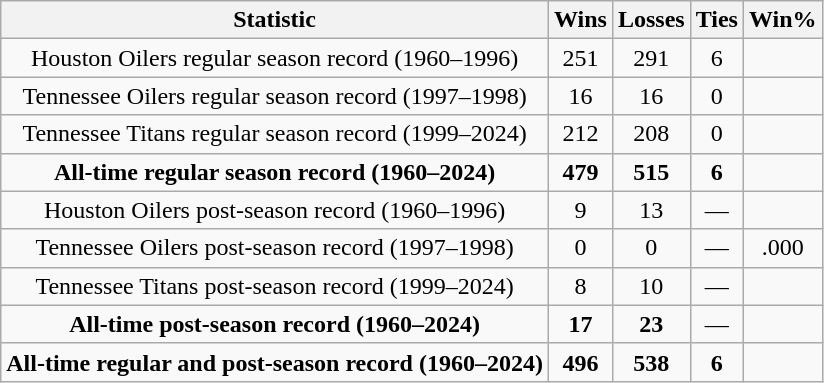<table class="wikitable" style="text-align:center">
<tr>
<th scope="col">Statistic</th>
<th scope="col">Wins</th>
<th scope="col">Losses</th>
<th scope="col">Ties</th>
<th scope="col">Win%</th>
</tr>
<tr>
<td>Houston Oilers regular season record (1960–1996)</td>
<td>251</td>
<td>291</td>
<td>6</td>
<td></td>
</tr>
<tr>
<td>Tennessee Oilers regular season record (1997–1998)</td>
<td>16</td>
<td>16</td>
<td>0</td>
<td></td>
</tr>
<tr>
<td>Tennessee Titans regular season record (1999–2024)</td>
<td>212</td>
<td>208</td>
<td>0</td>
<td></td>
</tr>
<tr>
<td><strong>All-time regular season record (1960–2024)</strong></td>
<td><strong>479</strong></td>
<td><strong>515</strong></td>
<td><strong>6</strong></td>
<td><strong></strong></td>
</tr>
<tr>
<td>Houston Oilers post-season record (1960–1996)</td>
<td>9</td>
<td>13</td>
<td>—</td>
<td></td>
</tr>
<tr>
<td>Tennessee Oilers post-season record (1997–1998)</td>
<td>0</td>
<td>0</td>
<td>—</td>
<td>.000</td>
</tr>
<tr>
<td>Tennessee Titans post-season record (1999–2024)</td>
<td>8</td>
<td>10</td>
<td>—</td>
<td></td>
</tr>
<tr>
<td><strong>All-time post-season record (1960–2024)</strong></td>
<td><strong>17</strong></td>
<td><strong>23</strong></td>
<td>—</td>
<td><strong></strong></td>
</tr>
<tr>
<td><strong>All-time regular and post-season record (1960–2024)</strong></td>
<td><strong>496</strong></td>
<td><strong>538</strong></td>
<td><strong>6</strong></td>
<td><strong></strong></td>
</tr>
</table>
